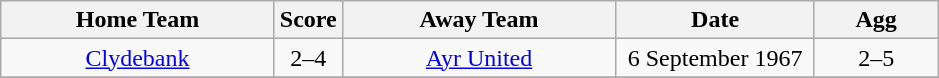<table class="wikitable" style="text-align:center;">
<tr>
<th width=175>Home Team</th>
<th width=20>Score</th>
<th width=175>Away Team</th>
<th width= 125>Date</th>
<th width= 75>Agg</th>
</tr>
<tr>
<td><a href='#'>Clydebank</a></td>
<td>2–4</td>
<td><a href='#'>Ayr United</a></td>
<td>6 September 1967</td>
<td>2–5</td>
</tr>
<tr>
</tr>
</table>
